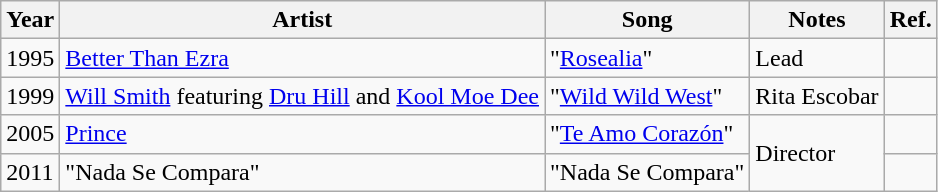<table class="wikitable plainrowheaders sortable" style="margin-right: 0;">
<tr>
<th>Year</th>
<th>Artist</th>
<th>Song</th>
<th>Notes</th>
<th>Ref.</th>
</tr>
<tr>
<td>1995</td>
<td><a href='#'>Better Than Ezra</a></td>
<td>"<a href='#'>Rosealia</a>"</td>
<td>Lead</td>
<td></td>
</tr>
<tr>
<td>1999</td>
<td><a href='#'>Will Smith</a> featuring <a href='#'>Dru Hill</a> and <a href='#'>Kool Moe Dee</a></td>
<td>"<a href='#'>Wild Wild West</a>"</td>
<td>Rita Escobar</td>
<td></td>
</tr>
<tr>
<td>2005</td>
<td><a href='#'>Prince</a></td>
<td>"<a href='#'>Te Amo Corazón</a>"</td>
<td rowspan="2">Director</td>
<td></td>
</tr>
<tr>
<td>2011</td>
<td>"Nada Se Compara"</td>
<td>"Nada Se Compara"</td>
<td></td>
</tr>
</table>
